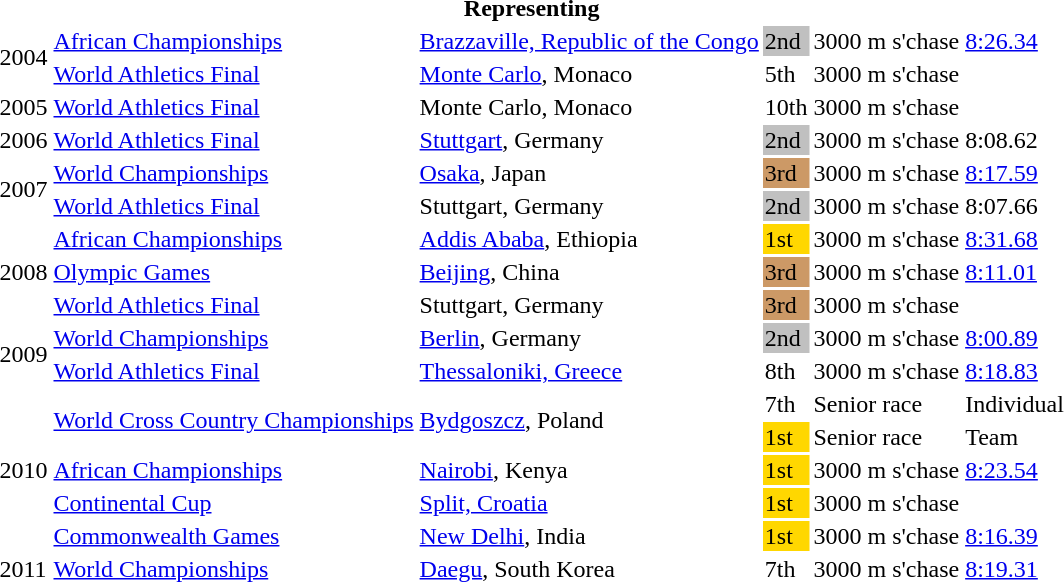<table>
<tr>
<th colspan="6">Representing </th>
</tr>
<tr>
<td rowspan=2>2004</td>
<td><a href='#'>African Championships</a></td>
<td><a href='#'>Brazzaville, Republic of the Congo</a></td>
<td bgcolor=silver>2nd</td>
<td>3000 m s'chase</td>
<td><a href='#'>8:26.34</a></td>
</tr>
<tr>
<td><a href='#'>World Athletics Final</a></td>
<td><a href='#'>Monte Carlo</a>, Monaco</td>
<td>5th</td>
<td>3000 m s'chase</td>
<td></td>
</tr>
<tr>
<td>2005</td>
<td><a href='#'>World Athletics Final</a></td>
<td>Monte Carlo, Monaco</td>
<td>10th</td>
<td>3000 m s'chase</td>
<td></td>
</tr>
<tr>
<td>2006</td>
<td><a href='#'>World Athletics Final</a></td>
<td><a href='#'>Stuttgart</a>, Germany</td>
<td bgcolor=silver>2nd</td>
<td>3000 m s'chase</td>
<td>8:08.62</td>
</tr>
<tr>
<td rowspan=2>2007</td>
<td><a href='#'>World Championships</a></td>
<td><a href='#'>Osaka</a>, Japan</td>
<td bgcolor=cc9966>3rd</td>
<td>3000 m s'chase</td>
<td><a href='#'>8:17.59</a></td>
</tr>
<tr>
<td><a href='#'>World Athletics Final</a></td>
<td>Stuttgart, Germany</td>
<td bgcolor=silver>2nd</td>
<td>3000 m s'chase</td>
<td>8:07.66</td>
</tr>
<tr>
<td rowspan=3>2008</td>
<td><a href='#'>African Championships</a></td>
<td><a href='#'>Addis Ababa</a>, Ethiopia</td>
<td bgcolor=gold>1st</td>
<td>3000 m s'chase</td>
<td><a href='#'>8:31.68</a></td>
</tr>
<tr>
<td><a href='#'>Olympic Games</a></td>
<td><a href='#'>Beijing</a>, China</td>
<td bgcolor=cc9966>3rd</td>
<td>3000 m s'chase</td>
<td><a href='#'>8:11.01</a></td>
</tr>
<tr>
<td><a href='#'>World Athletics Final</a></td>
<td>Stuttgart, Germany</td>
<td bgcolor=cc9966>3rd</td>
<td>3000 m s'chase</td>
<td></td>
</tr>
<tr>
<td rowspan=2>2009</td>
<td><a href='#'>World Championships</a></td>
<td><a href='#'>Berlin</a>, Germany</td>
<td bgcolor=silver>2nd</td>
<td>3000 m s'chase</td>
<td><a href='#'>8:00.89</a></td>
</tr>
<tr>
<td><a href='#'>World Athletics Final</a></td>
<td><a href='#'>Thessaloniki, Greece</a></td>
<td>8th</td>
<td>3000 m s'chase</td>
<td><a href='#'>8:18.83</a></td>
</tr>
<tr>
<td rowspan=5>2010</td>
<td rowspan=2><a href='#'>World Cross Country Championships</a></td>
<td rowspan=2><a href='#'>Bydgoszcz</a>, Poland</td>
<td>7th</td>
<td>Senior race</td>
<td>Individual</td>
</tr>
<tr>
<td bgcolor=gold>1st</td>
<td>Senior race</td>
<td>Team</td>
</tr>
<tr>
<td><a href='#'>African Championships</a></td>
<td><a href='#'>Nairobi</a>, Kenya</td>
<td bgcolor=gold>1st</td>
<td>3000 m s'chase</td>
<td><a href='#'>8:23.54</a></td>
</tr>
<tr>
<td><a href='#'>Continental Cup</a></td>
<td><a href='#'>Split, Croatia</a></td>
<td bgcolor=gold>1st</td>
<td>3000 m s'chase</td>
<td></td>
</tr>
<tr>
<td><a href='#'>Commonwealth Games</a></td>
<td><a href='#'>New Delhi</a>, India</td>
<td bgcolor=gold>1st</td>
<td>3000 m s'chase</td>
<td><a href='#'>8:16.39</a></td>
</tr>
<tr>
<td>2011</td>
<td><a href='#'>World Championships</a></td>
<td><a href='#'>Daegu</a>, South Korea</td>
<td>7th</td>
<td>3000 m s'chase</td>
<td><a href='#'>8:19.31</a></td>
</tr>
</table>
